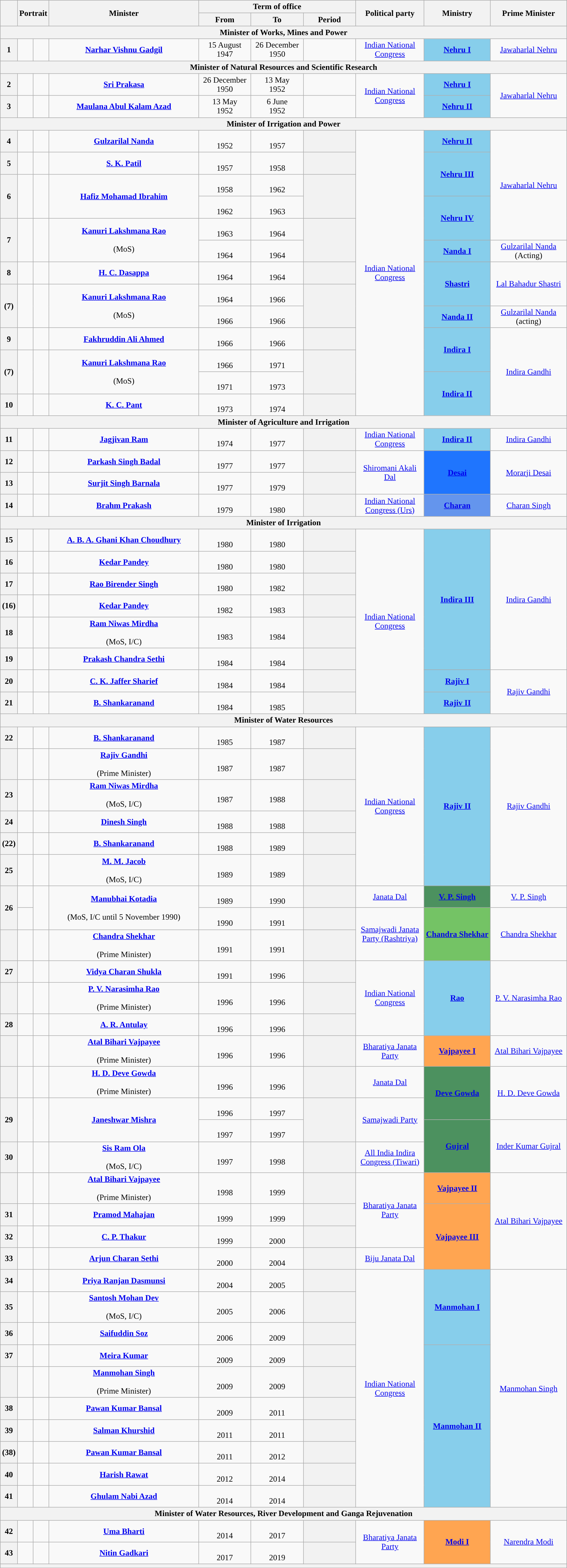<table class="wikitable" style="text-align:center">
<tr>
<th rowspan="2"></th>
<th rowspan="2" colspan="2">Portrait</th>
<th rowspan="2" style="width:18em">Minister<br></th>
<th colspan="3">Term of office</th>
<th rowspan="2" style="width:8em">Political party</th>
<th rowspan="2">Ministry</th>
<th rowspan="2" style="width:9em">Prime Minister</th>
</tr>
<tr>
<th style="width:6em">From</th>
<th style="width:6em">To</th>
<th style="width:6em">Period</th>
</tr>
<tr>
<th colspan="10">Minister of Works, Mines and Power</th>
</tr>
<tr>
<th>1</th>
<td></td>
<td></td>
<td><strong><a href='#'>Narhar Vishnu Gadgil</a></strong><br></td>
<td>15 August<br>1947</td>
<td>26 December<br>1950</td>
<td><strong></strong></td>
<td><a href='#'>Indian National Congress</a></td>
<td bgcolor="#87CEEB"><strong><a href='#'>Nehru I</a></strong></td>
<td><a href='#'>Jawaharlal Nehru</a></td>
</tr>
<tr>
<th colspan="10">Minister of Natural Resources and Scientific Research</th>
</tr>
<tr>
<th>2</th>
<td></td>
<td></td>
<td><strong><a href='#'>Sri Prakasa</a></strong><br></td>
<td>26 December<br>1950</td>
<td>13 May<br>1952</td>
<td><strong></strong></td>
<td rowspan="2"><a href='#'>Indian National Congress</a></td>
<td bgcolor="#87CEEB"><strong><a href='#'>Nehru I</a></strong></td>
<td rowspan="2"><a href='#'>Jawaharlal Nehru</a></td>
</tr>
<tr>
<th>3</th>
<td></td>
<td></td>
<td><strong><a href='#'>Maulana Abul Kalam Azad</a></strong><br></td>
<td>13 May<br>1952</td>
<td>6 June<br>1952</td>
<td><strong></strong></td>
<td bgcolor="#87CEEB"><strong><a href='#'>Nehru II</a></strong></td>
</tr>
<tr>
<th colspan="10">Minister of Irrigation and Power</th>
</tr>
<tr>
<th>4</th>
<td></td>
<td></td>
<td><strong><a href='#'>Gulzarilal Nanda</a></strong><br></td>
<td><br>1952</td>
<td><br>1957</td>
<th></th>
<td rowspan="13"><a href='#'>Indian National Congress</a></td>
<td bgcolor="#87CEEB"><strong><a href='#'>Nehru II</a></strong></td>
<td rowspan="5"><a href='#'>Jawaharlal Nehru</a></td>
</tr>
<tr>
<th>5</th>
<td></td>
<td></td>
<td><strong><a href='#'>S. K. Patil</a></strong><br></td>
<td><br>1957</td>
<td><br>1958</td>
<th></th>
<td rowspan="2" bgcolor="#87CEEB"><strong><a href='#'>Nehru III</a></strong></td>
</tr>
<tr>
<th rowspan="2">6</th>
<td rowspan="2"></td>
<td rowspan="2"></td>
<td rowspan="2"><strong><a href='#'>Hafiz Mohamad Ibrahim</a></strong><br></td>
<td><br>1958</td>
<td><br>1962</td>
<th rowspan="2"></th>
</tr>
<tr>
<td><br>1962</td>
<td><br>1963</td>
<td rowspan="2" bgcolor="#87CEEB"><strong><a href='#'>Nehru IV</a></strong></td>
</tr>
<tr>
<th rowspan="2">7</th>
<td rowspan="2"></td>
<td rowspan="2"></td>
<td rowspan="2"><strong><a href='#'>Kanuri Lakshmana Rao</a></strong><br><br>(MoS)</td>
<td><br>1963</td>
<td><br>1964</td>
<th rowspan="2"></th>
</tr>
<tr>
<td><br>1964</td>
<td><br>1964</td>
<td bgcolor="#87CEEB"><strong><a href='#'>Nanda I</a></strong></td>
<td><a href='#'>Gulzarilal Nanda</a><br>(Acting)</td>
</tr>
<tr>
<th>8</th>
<td></td>
<td></td>
<td><strong><a href='#'>H. C. Dasappa</a></strong><br></td>
<td><br>1964</td>
<td><br>1964</td>
<th></th>
<td rowspan="2" bgcolor="#87CEEB"><strong><a href='#'>Shastri</a></strong></td>
<td rowspan="2"><a href='#'>Lal Bahadur Shastri</a></td>
</tr>
<tr>
<th rowspan="2">(7)</th>
<td rowspan="2"></td>
<td rowspan="2"></td>
<td rowspan="2"><strong><a href='#'>Kanuri Lakshmana Rao</a></strong><br><br>(MoS)</td>
<td><br>1964</td>
<td><br>1966</td>
<th rowspan="2"></th>
</tr>
<tr>
<td><br>1966</td>
<td><br>1966</td>
<td bgcolor="#87CEEB"><strong><a href='#'>Nanda II</a></strong></td>
<td><a href='#'>Gulzarilal Nanda</a><br>(acting)</td>
</tr>
<tr>
<th>9</th>
<td></td>
<td></td>
<td><strong><a href='#'>Fakhruddin Ali Ahmed</a></strong><br></td>
<td><br>1966</td>
<td><br>1966</td>
<th></th>
<td rowspan="2" bgcolor="#87CEEB"><strong><a href='#'>Indira I</a></strong></td>
<td rowspan="4"><a href='#'>Indira Gandhi</a></td>
</tr>
<tr>
<th rowspan="2">(7)</th>
<td rowspan="2"></td>
<td rowspan="2"></td>
<td rowspan="2"><strong><a href='#'>Kanuri Lakshmana Rao</a></strong><br><br>(MoS)</td>
<td><br>1966</td>
<td><br>1971</td>
<th rowspan="2"></th>
</tr>
<tr>
<td><br>1971</td>
<td><br>1973</td>
<td rowspan="2" bgcolor="#87CEEB"><strong><a href='#'>Indira II</a></strong></td>
</tr>
<tr>
<th>10</th>
<td></td>
<td></td>
<td><strong><a href='#'>K. C. Pant</a></strong><br></td>
<td><br>1973</td>
<td><br>1974</td>
<th></th>
</tr>
<tr>
<th colspan="10">Minister of Agriculture and Irrigation</th>
</tr>
<tr>
<th>11</th>
<td></td>
<td></td>
<td><strong><a href='#'>Jagjivan Ram</a></strong><br></td>
<td><br>1974</td>
<td><br>1977</td>
<th></th>
<td><a href='#'>Indian National Congress</a></td>
<td bgcolor="#87CEEB"><strong><a href='#'>Indira II</a></strong></td>
<td><a href='#'>Indira Gandhi</a></td>
</tr>
<tr>
<th>12</th>
<td></td>
<td></td>
<td><strong><a href='#'>Parkash Singh Badal</a></strong><br></td>
<td><br>1977</td>
<td><br>1977</td>
<th></th>
<td rowspan="2"><a href='#'>Shiromani Akali Dal</a></td>
<td rowspan="2" bgcolor="#1F75FE"><strong><a href='#'>Desai</a></strong></td>
<td rowspan="2"><a href='#'>Morarji Desai</a></td>
</tr>
<tr>
<th>13</th>
<td></td>
<td></td>
<td><strong><a href='#'>Surjit Singh Barnala</a></strong><br></td>
<td><br>1977</td>
<td><br>1979</td>
<th></th>
</tr>
<tr>
<th>14</th>
<td></td>
<td></td>
<td><strong><a href='#'>Brahm Prakash</a></strong><br></td>
<td><br>1979</td>
<td><br>1980</td>
<th></th>
<td><a href='#'>Indian National Congress (Urs)</a></td>
<td bgcolor="#6495ED"><strong><a href='#'>Charan</a></strong></td>
<td><a href='#'>Charan Singh</a></td>
</tr>
<tr>
<th colspan="10">Minister of Irrigation</th>
</tr>
<tr>
<th>15</th>
<td></td>
<td></td>
<td><strong><a href='#'>A. B. A. Ghani Khan Choudhury</a></strong><br></td>
<td><br>1980</td>
<td><br>1980</td>
<th></th>
<td rowspan="8"><a href='#'>Indian National Congress</a></td>
<td rowspan="6" bgcolor="#87CEEB"><strong><a href='#'>Indira III</a></strong></td>
<td rowspan="6"><a href='#'>Indira Gandhi</a></td>
</tr>
<tr>
<th>16</th>
<td></td>
<td></td>
<td><strong><a href='#'>Kedar Pandey</a></strong><br></td>
<td><br>1980</td>
<td><br>1980</td>
<th></th>
</tr>
<tr>
<th>17</th>
<td></td>
<td></td>
<td><strong><a href='#'>Rao Birender Singh</a></strong><br></td>
<td><br>1980</td>
<td><br>1982</td>
<th></th>
</tr>
<tr>
<th>(16)</th>
<td></td>
<td></td>
<td><strong><a href='#'>Kedar Pandey</a></strong><br></td>
<td><br>1982</td>
<td><br>1983</td>
<th></th>
</tr>
<tr>
<th>18</th>
<td></td>
<td></td>
<td><strong><a href='#'>Ram Niwas Mirdha</a></strong><br><br>(MoS, I/C)</td>
<td><br>1983</td>
<td><br>1984</td>
<th></th>
</tr>
<tr>
<th>19</th>
<td></td>
<td></td>
<td><strong><a href='#'>Prakash Chandra Sethi</a></strong><br></td>
<td><br>1984</td>
<td><br>1984</td>
<th></th>
</tr>
<tr>
<th>20</th>
<td></td>
<td></td>
<td><strong><a href='#'>C. K. Jaffer Sharief</a></strong><br></td>
<td><br>1984</td>
<td><br>1984</td>
<th></th>
<td bgcolor="#87CEEB"><strong><a href='#'>Rajiv I</a></strong></td>
<td rowspan="2"><a href='#'>Rajiv Gandhi</a></td>
</tr>
<tr>
<th>21</th>
<td></td>
<td></td>
<td><strong><a href='#'>B. Shankaranand</a></strong><br></td>
<td><br>1984</td>
<td><br>1985</td>
<th></th>
<td bgcolor="#87CEEB"><strong><a href='#'>Rajiv II</a></strong></td>
</tr>
<tr>
<th colspan="10">Minister of Water Resources</th>
</tr>
<tr>
<th>22</th>
<td></td>
<td></td>
<td><strong><a href='#'>B. Shankaranand</a></strong><br></td>
<td><br>1985</td>
<td><br>1987</td>
<th></th>
<td rowspan="6"><a href='#'>Indian National Congress</a></td>
<td rowspan="6" bgcolor="#87CEEB"><strong><a href='#'>Rajiv II</a></strong></td>
<td rowspan="6"><a href='#'>Rajiv Gandhi</a></td>
</tr>
<tr>
<th></th>
<td></td>
<td></td>
<td><strong><a href='#'>Rajiv Gandhi</a></strong><br><br>(Prime Minister)</td>
<td><br>1987</td>
<td><br>1987</td>
<th></th>
</tr>
<tr>
<th>23</th>
<td></td>
<td></td>
<td><strong><a href='#'>Ram Niwas Mirdha</a></strong><br><br>(MoS, I/C)</td>
<td><br>1987</td>
<td><br>1988</td>
<th></th>
</tr>
<tr>
<th>24</th>
<td></td>
<td></td>
<td><strong><a href='#'>Dinesh Singh</a></strong><br></td>
<td><br>1988</td>
<td><br>1988</td>
<th></th>
</tr>
<tr>
<th>(22)</th>
<td></td>
<td></td>
<td><strong><a href='#'>B. Shankaranand</a></strong><br></td>
<td><br>1988</td>
<td><br>1989</td>
<th></th>
</tr>
<tr>
<th>25</th>
<td></td>
<td></td>
<td><strong><a href='#'>M. M. Jacob</a></strong><br><br>(MoS, I/C)</td>
<td><br>1989</td>
<td><br>1989</td>
<th></th>
</tr>
<tr>
<th rowspan="2">26</th>
<td></td>
<td rowspan="2"></td>
<td rowspan="2"><strong><a href='#'>Manubhai Kotadia</a></strong><br><br>(MoS, I/C until 5 November 1990)</td>
<td><br>1989</td>
<td><br>1990</td>
<th></th>
<td><a href='#'>Janata Dal</a></td>
<td style="background:#4C915F"><strong><a href='#'>V. P. Singh</a></strong></td>
<td><a href='#'>V. P. Singh</a></td>
</tr>
<tr>
<td></td>
<td><br>1990</td>
<td><br>1991</td>
<th></th>
<td rowspan="2"><a href='#'>Samajwadi Janata Party (Rashtriya)</a></td>
<td rowspan="2" style="background:#74C365"><strong><a href='#'>Chandra Shekhar</a></strong></td>
<td rowspan="2"><a href='#'>Chandra Shekhar</a></td>
</tr>
<tr>
<th></th>
<td></td>
<td></td>
<td><strong><a href='#'>Chandra Shekhar</a></strong><br><br>(Prime Minister)</td>
<td><br>1991</td>
<td><br>1991</td>
<th></th>
</tr>
<tr>
<th>27</th>
<td></td>
<td></td>
<td><strong><a href='#'>Vidya Charan Shukla</a></strong><br></td>
<td><br>1991</td>
<td><br>1996</td>
<th></th>
<td rowspan="3"><a href='#'>Indian National Congress</a></td>
<td rowspan="3" bgcolor="#87CEEB"><a href='#'><strong>Rao</strong></a></td>
<td rowspan="3"><a href='#'>P. V. Narasimha Rao</a></td>
</tr>
<tr>
<th></th>
<td></td>
<td></td>
<td><strong><a href='#'>P. V. Narasimha Rao</a></strong><br><br>(Prime Minister)</td>
<td><br>1996</td>
<td><br>1996</td>
<th></th>
</tr>
<tr>
<th>28</th>
<td></td>
<td></td>
<td><strong><a href='#'>A. R. Antulay</a></strong><br></td>
<td><br>1996</td>
<td><br>1996</td>
<th></th>
</tr>
<tr>
<th></th>
<td></td>
<td></td>
<td><strong><a href='#'>Atal Bihari Vajpayee</a></strong><br><br>(Prime Minister)</td>
<td><br>1996</td>
<td><br>1996</td>
<th></th>
<td><a href='#'>Bharatiya Janata Party</a></td>
<td style="background:#FFA551;"><strong><a href='#'>Vajpayee I</a></strong></td>
<td><a href='#'>Atal Bihari Vajpayee</a></td>
</tr>
<tr>
<th></th>
<td></td>
<td></td>
<td><strong><a href='#'>H. D. Deve Gowda</a></strong><br><br>(Prime Minister)</td>
<td><br>1996</td>
<td><br>1996</td>
<th></th>
<td><a href='#'>Janata Dal</a></td>
<td rowspan="2" style="background:#4C915F"><strong><a href='#'>Deve Gowda</a></strong></td>
<td rowspan="2"><a href='#'>H. D. Deve Gowda</a></td>
</tr>
<tr>
<th rowspan="2">29</th>
<td rowspan="2"></td>
<td rowspan="2"></td>
<td rowspan="2"><strong><a href='#'>Janeshwar Mishra</a></strong><br></td>
<td><br>1996</td>
<td><br>1997</td>
<th rowspan="2"></th>
<td rowspan="2"><a href='#'>Samajwadi Party</a></td>
</tr>
<tr>
<td><br>1997</td>
<td><br>1997</td>
<td rowspan="2" style="background:#4C915F"><strong><a href='#'>Gujral</a></strong></td>
<td rowspan="2"><a href='#'>Inder Kumar Gujral</a></td>
</tr>
<tr>
<th>30</th>
<td></td>
<td></td>
<td><strong><a href='#'>Sis Ram Ola</a></strong><br><br>(MoS, I/C)</td>
<td><br>1997</td>
<td><br>1998</td>
<th></th>
<td><a href='#'>All India Indira Congress (Tiwari)</a></td>
</tr>
<tr>
<th></th>
<td></td>
<td></td>
<td><strong><a href='#'>Atal Bihari Vajpayee</a></strong><br><br>(Prime Minister)</td>
<td><br>1998</td>
<td><br>1999</td>
<th></th>
<td rowspan="3"><a href='#'>Bharatiya Janata Party</a></td>
<td style="background:#FFA551;"><strong><a href='#'>Vajpayee II</a></strong></td>
<td rowspan="4"><a href='#'>Atal Bihari Vajpayee</a></td>
</tr>
<tr>
<th>31</th>
<td></td>
<td></td>
<td><strong><a href='#'>Pramod Mahajan</a></strong><br></td>
<td><br>1999</td>
<td><br>1999</td>
<th></th>
<td rowspan="3" style="background:#FFA551;"><strong><a href='#'>Vajpayee III</a></strong></td>
</tr>
<tr>
<th>32</th>
<td></td>
<td></td>
<td><strong><a href='#'>C. P. Thakur</a></strong><br></td>
<td><br>1999</td>
<td><br>2000</td>
<th></th>
</tr>
<tr>
<th>33</th>
<td></td>
<td></td>
<td><strong><a href='#'>Arjun Charan Sethi</a></strong><br></td>
<td><br>2000</td>
<td><br>2004</td>
<th></th>
<td><a href='#'>Biju Janata Dal</a></td>
</tr>
<tr>
<th>34</th>
<td></td>
<td></td>
<td><strong><a href='#'>Priya Ranjan Dasmunsi</a></strong><br></td>
<td><br>2004</td>
<td><br>2005</td>
<th></th>
<td rowspan="10"><a href='#'>Indian National Congress</a></td>
<td rowspan="3" bgcolor="#87CEEB"><a href='#'><strong>Manmohan I</strong></a></td>
<td rowspan="10"><a href='#'>Manmohan Singh</a></td>
</tr>
<tr>
<th>35</th>
<td></td>
<td></td>
<td><strong><a href='#'>Santosh Mohan Dev</a></strong><br><br>(MoS, I/C)</td>
<td><br>2005</td>
<td><br>2006</td>
<th></th>
</tr>
<tr>
<th>36</th>
<td></td>
<td></td>
<td><strong><a href='#'>Saifuddin Soz</a></strong><br></td>
<td><br>2006</td>
<td><br>2009</td>
<th></th>
</tr>
<tr>
<th>37</th>
<td></td>
<td></td>
<td><strong><a href='#'>Meira Kumar</a></strong><br></td>
<td><br>2009</td>
<td><br>2009</td>
<th></th>
<td rowspan="7" bgcolor="#87CEEB"><a href='#'><strong>Manmohan II</strong></a></td>
</tr>
<tr>
<th></th>
<td></td>
<td></td>
<td><strong><a href='#'>Manmohan Singh</a></strong><br><br>(Prime Minister)</td>
<td><br>2009</td>
<td><br>2009</td>
<th></th>
</tr>
<tr>
<th>38</th>
<td></td>
<td></td>
<td><strong><a href='#'>Pawan Kumar Bansal</a></strong><br></td>
<td><br>2009</td>
<td><br>2011</td>
<th></th>
</tr>
<tr>
<th>39</th>
<td></td>
<td></td>
<td><strong><a href='#'>Salman Khurshid</a></strong><br></td>
<td><br>2011</td>
<td><br>2011</td>
<th></th>
</tr>
<tr>
<th>(38)</th>
<td></td>
<td></td>
<td><strong><a href='#'>Pawan Kumar Bansal</a></strong><br></td>
<td><br>2011</td>
<td><br>2012</td>
<th></th>
</tr>
<tr>
<th>40</th>
<td></td>
<td></td>
<td><strong><a href='#'>Harish Rawat</a></strong><br></td>
<td><br>2012</td>
<td><br>2014</td>
<th></th>
</tr>
<tr>
<th>41</th>
<td></td>
<td></td>
<td><strong><a href='#'>Ghulam Nabi Azad</a></strong><br></td>
<td><br>2014</td>
<td><br>2014</td>
<th></th>
</tr>
<tr>
<th colspan="10">Minister of Water Resources, River Development and Ganga Rejuvenation</th>
</tr>
<tr>
<th>42</th>
<td></td>
<td></td>
<td><strong><a href='#'>Uma Bharti</a></strong><br></td>
<td><br>2014</td>
<td><br>2017</td>
<th></th>
<td rowspan="2"><a href='#'>Bharatiya Janata Party</a></td>
<td rowspan="2" style="background:#FFA551;"><strong><a href='#'>Modi I</a></strong></td>
<td rowspan="2"><a href='#'>Narendra Modi</a></td>
</tr>
<tr>
<th>43</th>
<td></td>
<td></td>
<td><strong><a href='#'>Nitin Gadkari</a></strong><br></td>
<td><br>2017</td>
<td><br>2019</td>
<th></th>
</tr>
<tr>
<th colspan="10"></th>
</tr>
<tr>
</tr>
</table>
